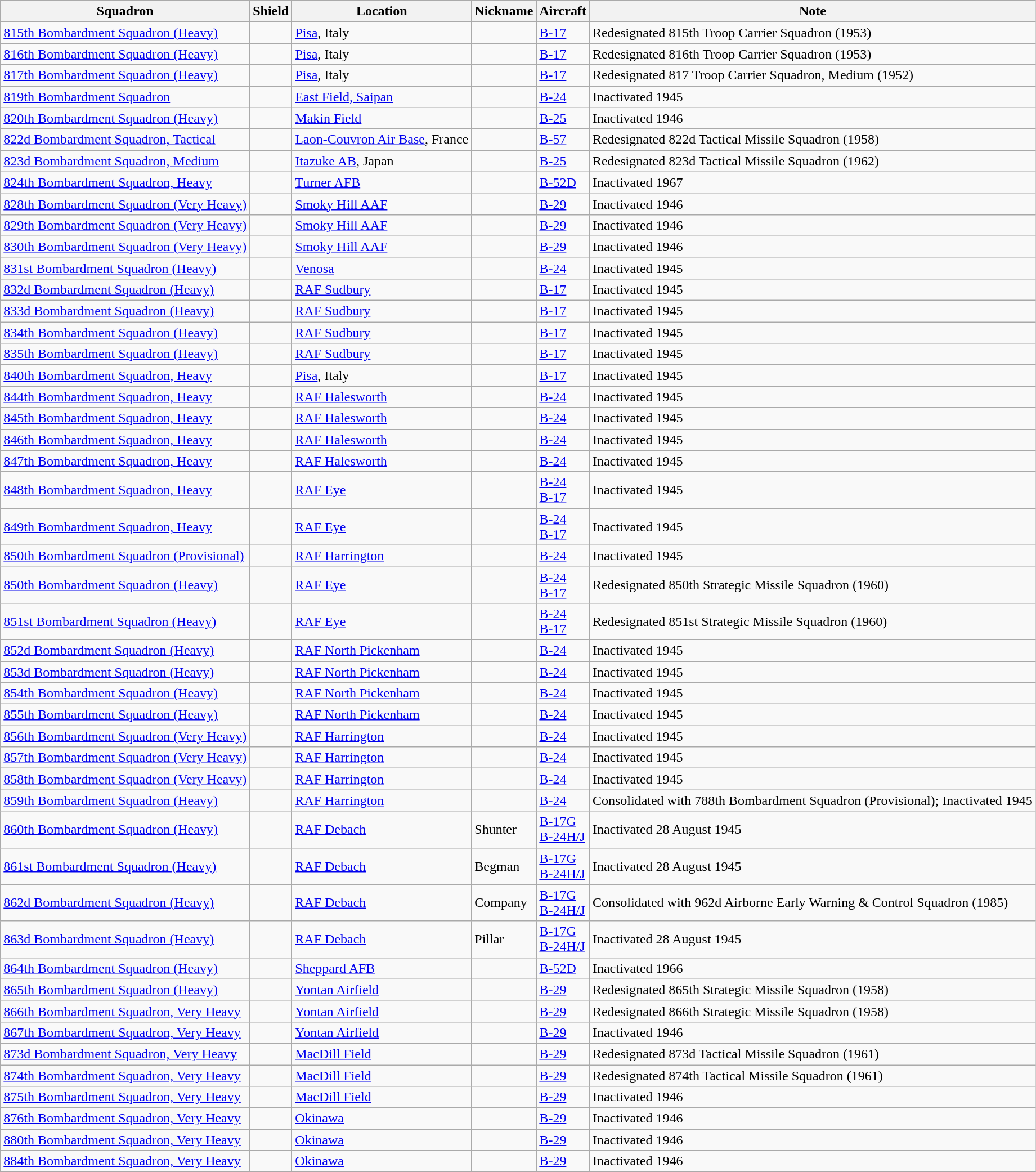<table class="wikitable">
<tr>
<th>Squadron</th>
<th>Shield</th>
<th>Location</th>
<th>Nickname</th>
<th>Aircraft</th>
<th>Note</th>
</tr>
<tr>
<td><a href='#'>815th Bombardment Squadron (Heavy)</a></td>
<td></td>
<td><a href='#'>Pisa</a>, Italy</td>
<td></td>
<td><a href='#'>B-17</a></td>
<td>Redesignated 815th Troop Carrier Squadron (1953)</td>
</tr>
<tr>
<td><a href='#'>816th Bombardment Squadron (Heavy)</a></td>
<td></td>
<td><a href='#'>Pisa</a>, Italy</td>
<td></td>
<td><a href='#'>B-17</a></td>
<td>Redesignated 816th Troop Carrier Squadron (1953)</td>
</tr>
<tr>
<td><a href='#'>817th Bombardment Squadron (Heavy)</a></td>
<td></td>
<td><a href='#'>Pisa</a>, Italy</td>
<td></td>
<td><a href='#'>B-17</a></td>
<td>Redesignated 817 Troop Carrier Squadron, Medium (1952)</td>
</tr>
<tr>
<td><a href='#'>819th Bombardment Squadron</a></td>
<td></td>
<td><a href='#'>East Field, Saipan</a></td>
<td></td>
<td><a href='#'>B-24</a></td>
<td>Inactivated 1945</td>
</tr>
<tr>
<td><a href='#'>820th Bombardment Squadron (Heavy)</a></td>
<td></td>
<td><a href='#'>Makin Field</a></td>
<td></td>
<td><a href='#'>B-25</a></td>
<td>Inactivated 1946</td>
</tr>
<tr>
<td><a href='#'>822d Bombardment Squadron, Tactical</a></td>
<td></td>
<td><a href='#'>Laon-Couvron Air Base</a>, France</td>
<td></td>
<td><a href='#'>B-57</a></td>
<td>Redesignated 822d Tactical Missile Squadron (1958)</td>
</tr>
<tr>
<td><a href='#'>823d Bombardment Squadron, Medium</a></td>
<td></td>
<td><a href='#'>Itazuke AB</a>, Japan</td>
<td></td>
<td><a href='#'>B-25</a></td>
<td>Redesignated 823d Tactical Missile Squadron (1962)</td>
</tr>
<tr>
<td><a href='#'>824th Bombardment Squadron, Heavy</a></td>
<td></td>
<td><a href='#'>Turner AFB</a></td>
<td></td>
<td><a href='#'>B-52D</a></td>
<td>Inactivated 1967</td>
</tr>
<tr>
<td><a href='#'>828th Bombardment Squadron (Very Heavy)</a></td>
<td></td>
<td><a href='#'>Smoky Hill AAF</a></td>
<td></td>
<td><a href='#'>B-29</a></td>
<td>Inactivated 1946</td>
</tr>
<tr>
<td><a href='#'>829th Bombardment Squadron (Very Heavy)</a></td>
<td></td>
<td><a href='#'>Smoky Hill AAF</a></td>
<td></td>
<td><a href='#'>B-29</a></td>
<td>Inactivated 1946</td>
</tr>
<tr>
<td><a href='#'>830th Bombardment Squadron (Very Heavy)</a></td>
<td></td>
<td><a href='#'>Smoky Hill AAF</a></td>
<td></td>
<td><a href='#'>B-29</a></td>
<td>Inactivated 1946</td>
</tr>
<tr>
<td><a href='#'>831st Bombardment Squadron (Heavy)</a></td>
<td></td>
<td><a href='#'>Venosa</a></td>
<td></td>
<td><a href='#'>B-24</a></td>
<td>Inactivated 1945</td>
</tr>
<tr>
<td><a href='#'>832d Bombardment Squadron (Heavy)</a></td>
<td></td>
<td><a href='#'>RAF Sudbury</a></td>
<td></td>
<td><a href='#'>B-17</a></td>
<td>Inactivated 1945</td>
</tr>
<tr>
<td><a href='#'>833d Bombardment Squadron (Heavy)</a></td>
<td></td>
<td><a href='#'>RAF Sudbury</a></td>
<td></td>
<td><a href='#'>B-17</a></td>
<td>Inactivated 1945</td>
</tr>
<tr>
<td><a href='#'>834th Bombardment Squadron (Heavy)</a></td>
<td></td>
<td><a href='#'>RAF Sudbury</a></td>
<td></td>
<td><a href='#'>B-17</a></td>
<td>Inactivated 1945</td>
</tr>
<tr>
<td><a href='#'>835th Bombardment Squadron (Heavy)</a></td>
<td></td>
<td><a href='#'>RAF Sudbury</a></td>
<td></td>
<td><a href='#'>B-17</a></td>
<td>Inactivated 1945</td>
</tr>
<tr>
<td><a href='#'>840th Bombardment Squadron, Heavy</a></td>
<td></td>
<td><a href='#'>Pisa</a>, Italy</td>
<td></td>
<td><a href='#'>B-17</a></td>
<td>Inactivated 1945</td>
</tr>
<tr>
<td><a href='#'>844th Bombardment Squadron, Heavy</a></td>
<td></td>
<td><a href='#'>RAF Halesworth</a></td>
<td></td>
<td><a href='#'>B-24</a></td>
<td>Inactivated 1945</td>
</tr>
<tr>
<td><a href='#'>845th Bombardment Squadron, Heavy</a></td>
<td></td>
<td><a href='#'>RAF Halesworth</a></td>
<td></td>
<td><a href='#'>B-24</a></td>
<td>Inactivated 1945</td>
</tr>
<tr>
<td><a href='#'>846th Bombardment Squadron, Heavy</a></td>
<td></td>
<td><a href='#'>RAF Halesworth</a></td>
<td></td>
<td><a href='#'>B-24</a></td>
<td>Inactivated 1945</td>
</tr>
<tr>
<td><a href='#'>847th Bombardment Squadron, Heavy</a></td>
<td></td>
<td><a href='#'>RAF Halesworth</a></td>
<td></td>
<td><a href='#'>B-24</a></td>
<td>Inactivated 1945</td>
</tr>
<tr>
<td><a href='#'>848th Bombardment Squadron, Heavy</a></td>
<td></td>
<td><a href='#'>RAF Eye</a></td>
<td></td>
<td><a href='#'>B-24</a><br><a href='#'>B-17</a></td>
<td>Inactivated 1945</td>
</tr>
<tr>
<td><a href='#'>849th Bombardment Squadron, Heavy</a></td>
<td></td>
<td><a href='#'>RAF Eye</a></td>
<td></td>
<td><a href='#'>B-24</a><br><a href='#'>B-17</a></td>
<td>Inactivated 1945</td>
</tr>
<tr>
<td><a href='#'>850th Bombardment Squadron (Provisional)</a></td>
<td></td>
<td><a href='#'>RAF Harrington</a></td>
<td></td>
<td><a href='#'>B-24</a></td>
<td>Inactivated 1945</td>
</tr>
<tr>
<td><a href='#'>850th Bombardment Squadron (Heavy)</a></td>
<td></td>
<td><a href='#'>RAF Eye</a></td>
<td></td>
<td><a href='#'>B-24</a><br><a href='#'>B-17</a></td>
<td>Redesignated 850th Strategic Missile Squadron (1960)</td>
</tr>
<tr>
<td><a href='#'>851st Bombardment Squadron (Heavy)</a></td>
<td></td>
<td><a href='#'>RAF Eye</a></td>
<td></td>
<td><a href='#'>B-24</a><br><a href='#'>B-17</a></td>
<td>Redesignated 851st Strategic Missile Squadron (1960)</td>
</tr>
<tr>
<td><a href='#'>852d Bombardment Squadron (Heavy)</a></td>
<td></td>
<td><a href='#'>RAF North Pickenham</a></td>
<td></td>
<td><a href='#'>B-24</a></td>
<td>Inactivated 1945</td>
</tr>
<tr>
<td><a href='#'>853d Bombardment Squadron (Heavy)</a></td>
<td></td>
<td><a href='#'>RAF North Pickenham</a></td>
<td></td>
<td><a href='#'>B-24</a></td>
<td>Inactivated 1945</td>
</tr>
<tr>
<td><a href='#'>854th Bombardment Squadron (Heavy)</a></td>
<td></td>
<td><a href='#'>RAF North Pickenham</a></td>
<td></td>
<td><a href='#'>B-24</a></td>
<td>Inactivated 1945</td>
</tr>
<tr>
<td><a href='#'>855th Bombardment Squadron (Heavy)</a></td>
<td></td>
<td><a href='#'>RAF North Pickenham</a></td>
<td></td>
<td><a href='#'>B-24</a></td>
<td>Inactivated 1945</td>
</tr>
<tr>
<td><a href='#'>856th Bombardment Squadron (Very Heavy)</a></td>
<td></td>
<td><a href='#'>RAF Harrington</a></td>
<td></td>
<td><a href='#'>B-24</a></td>
<td>Inactivated 1945</td>
</tr>
<tr>
<td><a href='#'>857th Bombardment Squadron (Very Heavy)</a></td>
<td></td>
<td><a href='#'>RAF Harrington</a></td>
<td></td>
<td><a href='#'>B-24</a></td>
<td>Inactivated 1945</td>
</tr>
<tr>
<td><a href='#'>858th Bombardment Squadron (Very Heavy)</a></td>
<td></td>
<td><a href='#'>RAF Harrington</a></td>
<td></td>
<td><a href='#'>B-24</a></td>
<td>Inactivated 1945</td>
</tr>
<tr>
<td><a href='#'>859th Bombardment Squadron (Heavy)</a></td>
<td></td>
<td><a href='#'>RAF Harrington</a></td>
<td></td>
<td><a href='#'>B-24</a></td>
<td>Consolidated with 788th Bombardment Squadron (Provisional); Inactivated 1945</td>
</tr>
<tr>
<td><a href='#'>860th Bombardment Squadron (Heavy)</a></td>
<td></td>
<td><a href='#'>RAF Debach</a></td>
<td>Shunter</td>
<td><a href='#'>B-17G</a><br><a href='#'>B-24H/J</a></td>
<td>Inactivated 28 August 1945</td>
</tr>
<tr>
<td><a href='#'>861st Bombardment Squadron (Heavy)</a></td>
<td></td>
<td><a href='#'>RAF Debach</a></td>
<td>Begman</td>
<td><a href='#'>B-17G</a><br><a href='#'>B-24H/J</a></td>
<td>Inactivated 28 August 1945</td>
</tr>
<tr>
<td><a href='#'>862d Bombardment Squadron (Heavy)</a></td>
<td></td>
<td><a href='#'>RAF Debach</a></td>
<td>Company</td>
<td><a href='#'>B-17G</a><br><a href='#'>B-24H/J</a></td>
<td>Consolidated with 962d Airborne Early Warning & Control Squadron (1985)</td>
</tr>
<tr>
<td><a href='#'>863d Bombardment Squadron (Heavy)</a></td>
<td></td>
<td><a href='#'>RAF Debach</a></td>
<td>Pillar</td>
<td><a href='#'>B-17G</a><br><a href='#'>B-24H/J</a></td>
<td>Inactivated 28 August 1945</td>
</tr>
<tr>
<td><a href='#'>864th Bombardment Squadron (Heavy)</a></td>
<td></td>
<td><a href='#'>Sheppard AFB</a></td>
<td></td>
<td><a href='#'>B-52D</a></td>
<td>Inactivated 1966</td>
</tr>
<tr>
<td><a href='#'>865th Bombardment Squadron (Heavy)</a></td>
<td></td>
<td><a href='#'>Yontan Airfield</a></td>
<td></td>
<td><a href='#'>B-29</a></td>
<td>Redesignated 865th Strategic Missile Squadron (1958)</td>
</tr>
<tr>
<td><a href='#'>866th Bombardment Squadron, Very Heavy</a></td>
<td></td>
<td><a href='#'>Yontan Airfield</a></td>
<td></td>
<td><a href='#'>B-29</a></td>
<td>Redesignated 866th Strategic Missile Squadron (1958)</td>
</tr>
<tr>
<td><a href='#'>867th Bombardment Squadron, Very Heavy</a></td>
<td></td>
<td><a href='#'>Yontan Airfield</a></td>
<td></td>
<td><a href='#'>B-29</a></td>
<td>Inactivated 1946</td>
</tr>
<tr>
<td><a href='#'>873d Bombardment Squadron, Very Heavy</a></td>
<td></td>
<td><a href='#'>MacDill Field</a></td>
<td></td>
<td><a href='#'>B-29</a></td>
<td>Redesignated 873d Tactical Missile Squadron (1961)</td>
</tr>
<tr>
<td><a href='#'>874th Bombardment Squadron, Very Heavy</a></td>
<td></td>
<td><a href='#'>MacDill Field</a></td>
<td></td>
<td><a href='#'>B-29</a></td>
<td>Redesignated 874th Tactical Missile Squadron (1961)</td>
</tr>
<tr>
<td><a href='#'>875th Bombardment Squadron, Very Heavy</a></td>
<td></td>
<td><a href='#'>MacDill Field</a></td>
<td></td>
<td><a href='#'>B-29</a></td>
<td>Inactivated 1946</td>
</tr>
<tr>
<td><a href='#'>876th Bombardment Squadron, Very Heavy</a></td>
<td></td>
<td><a href='#'>Okinawa</a></td>
<td></td>
<td><a href='#'>B-29</a></td>
<td>Inactivated 1946</td>
</tr>
<tr>
<td><a href='#'>880th Bombardment Squadron, Very Heavy</a></td>
<td></td>
<td><a href='#'>Okinawa</a></td>
<td></td>
<td><a href='#'>B-29</a></td>
<td>Inactivated 1946</td>
</tr>
<tr>
<td><a href='#'>884th Bombardment Squadron, Very Heavy</a></td>
<td></td>
<td><a href='#'>Okinawa</a></td>
<td></td>
<td><a href='#'>B-29</a></td>
<td>Inactivated 1946</td>
</tr>
<tr>
</tr>
</table>
